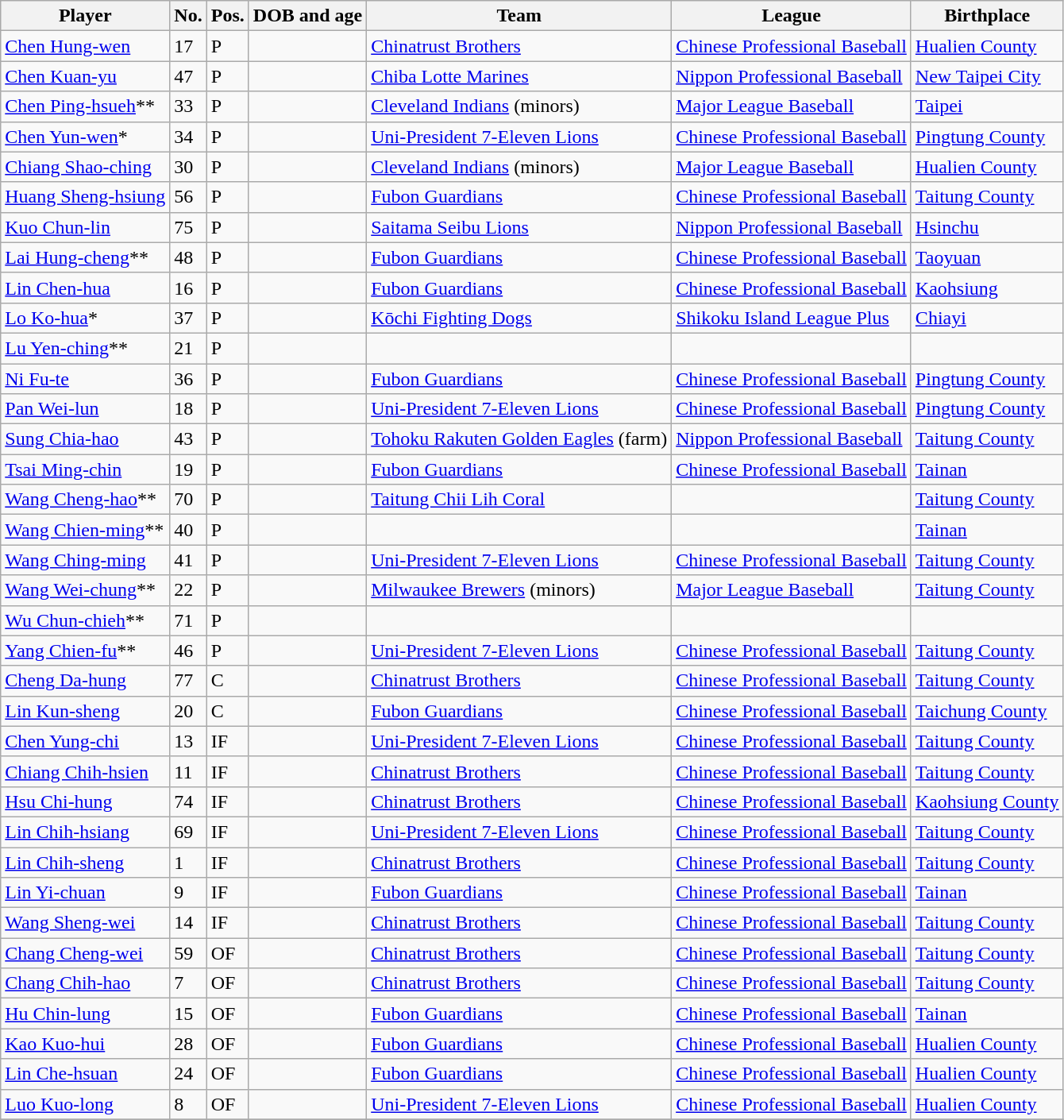<table class="wikitable sortable">
<tr>
<th>Player</th>
<th>No.</th>
<th>Pos.</th>
<th>DOB and age</th>
<th>Team</th>
<th>League</th>
<th>Birthplace</th>
</tr>
<tr>
<td><a href='#'>Chen Hung-wen</a></td>
<td>17</td>
<td>P</td>
<td></td>
<td> <a href='#'>Chinatrust Brothers</a></td>
<td><a href='#'>Chinese Professional Baseball</a></td>
<td> <a href='#'>Hualien County</a></td>
</tr>
<tr>
<td><a href='#'>Chen Kuan-yu</a></td>
<td>47</td>
<td>P</td>
<td></td>
<td> <a href='#'>Chiba Lotte Marines</a></td>
<td><a href='#'>Nippon Professional Baseball</a></td>
<td> <a href='#'>New Taipei City</a></td>
</tr>
<tr>
<td><a href='#'>Chen Ping-hsueh</a>**</td>
<td>33</td>
<td>P</td>
<td></td>
<td> <a href='#'>Cleveland Indians</a> (minors)</td>
<td><a href='#'>Major League Baseball</a></td>
<td> <a href='#'>Taipei</a></td>
</tr>
<tr>
<td><a href='#'>Chen Yun-wen</a>*</td>
<td>34</td>
<td>P</td>
<td></td>
<td> <a href='#'>Uni-President 7-Eleven Lions</a></td>
<td><a href='#'>Chinese Professional Baseball</a></td>
<td> <a href='#'>Pingtung County</a></td>
</tr>
<tr>
<td><a href='#'>Chiang Shao-ching</a></td>
<td>30</td>
<td>P</td>
<td></td>
<td> <a href='#'>Cleveland Indians</a> (minors)</td>
<td><a href='#'>Major League Baseball</a></td>
<td> <a href='#'>Hualien County</a></td>
</tr>
<tr>
<td><a href='#'>Huang Sheng-hsiung</a></td>
<td>56</td>
<td>P</td>
<td></td>
<td> <a href='#'>Fubon Guardians</a></td>
<td><a href='#'>Chinese Professional Baseball</a></td>
<td> <a href='#'>Taitung County</a></td>
</tr>
<tr>
<td><a href='#'>Kuo Chun-lin</a></td>
<td>75</td>
<td>P</td>
<td></td>
<td> <a href='#'>Saitama Seibu Lions</a></td>
<td><a href='#'>Nippon Professional Baseball</a></td>
<td> <a href='#'>Hsinchu</a></td>
</tr>
<tr>
<td><a href='#'>Lai Hung-cheng</a>**</td>
<td>48</td>
<td>P</td>
<td></td>
<td> <a href='#'>Fubon Guardians</a></td>
<td><a href='#'>Chinese Professional Baseball</a></td>
<td> <a href='#'>Taoyuan</a></td>
</tr>
<tr>
<td><a href='#'>Lin Chen-hua</a></td>
<td>16</td>
<td>P</td>
<td></td>
<td> <a href='#'>Fubon Guardians</a></td>
<td><a href='#'>Chinese Professional Baseball</a></td>
<td> <a href='#'>Kaohsiung</a></td>
</tr>
<tr>
<td><a href='#'>Lo Ko-hua</a>*</td>
<td>37</td>
<td>P</td>
<td></td>
<td><a href='#'>Kōchi Fighting Dogs</a></td>
<td><a href='#'>Shikoku Island League Plus</a></td>
<td> <a href='#'>Chiayi</a></td>
</tr>
<tr>
<td><a href='#'>Lu Yen-ching</a>**</td>
<td>21</td>
<td>P</td>
<td></td>
<td></td>
<td></td>
<td></td>
</tr>
<tr>
<td><a href='#'>Ni Fu-te</a></td>
<td>36</td>
<td>P</td>
<td></td>
<td> <a href='#'>Fubon Guardians</a></td>
<td><a href='#'>Chinese Professional Baseball</a></td>
<td> <a href='#'>Pingtung County</a></td>
</tr>
<tr>
<td><a href='#'>Pan Wei-lun</a></td>
<td>18</td>
<td>P</td>
<td></td>
<td> <a href='#'>Uni-President 7-Eleven Lions</a></td>
<td><a href='#'>Chinese Professional Baseball</a></td>
<td> <a href='#'>Pingtung County</a></td>
</tr>
<tr>
<td><a href='#'>Sung Chia-hao</a></td>
<td>43</td>
<td>P</td>
<td></td>
<td> <a href='#'>Tohoku Rakuten Golden Eagles</a> (farm)</td>
<td><a href='#'>Nippon Professional Baseball</a></td>
<td> <a href='#'>Taitung County</a></td>
</tr>
<tr>
<td><a href='#'>Tsai Ming-chin</a></td>
<td>19</td>
<td>P</td>
<td></td>
<td> <a href='#'>Fubon Guardians</a></td>
<td><a href='#'>Chinese Professional Baseball</a></td>
<td> <a href='#'>Tainan</a></td>
</tr>
<tr>
<td><a href='#'>Wang Cheng-hao</a>**</td>
<td>70</td>
<td>P</td>
<td></td>
<td> <a href='#'>Taitung Chii Lih Coral</a></td>
<td></td>
<td> <a href='#'>Taitung County</a></td>
</tr>
<tr>
<td><a href='#'>Wang Chien-ming</a>**</td>
<td>40</td>
<td>P</td>
<td></td>
<td></td>
<td></td>
<td> <a href='#'>Tainan</a></td>
</tr>
<tr>
<td><a href='#'>Wang Ching-ming</a></td>
<td>41</td>
<td>P</td>
<td></td>
<td> <a href='#'>Uni-President 7-Eleven Lions</a></td>
<td><a href='#'>Chinese Professional Baseball</a></td>
<td> <a href='#'>Taitung County</a></td>
</tr>
<tr>
<td><a href='#'>Wang Wei-chung</a>**</td>
<td>22</td>
<td>P</td>
<td></td>
<td> <a href='#'>Milwaukee Brewers</a> (minors)</td>
<td><a href='#'>Major League Baseball</a></td>
<td> <a href='#'>Taitung County</a></td>
</tr>
<tr>
<td><a href='#'>Wu Chun-chieh</a>**</td>
<td>71</td>
<td>P</td>
<td></td>
<td></td>
<td></td>
<td></td>
</tr>
<tr>
<td><a href='#'>Yang Chien-fu</a>**</td>
<td>46</td>
<td>P</td>
<td></td>
<td> <a href='#'>Uni-President 7-Eleven Lions</a></td>
<td><a href='#'>Chinese Professional Baseball</a></td>
<td> <a href='#'>Taitung County</a></td>
</tr>
<tr>
<td><a href='#'>Cheng Da-hung</a></td>
<td>77</td>
<td>C</td>
<td></td>
<td> <a href='#'>Chinatrust Brothers</a></td>
<td><a href='#'>Chinese Professional Baseball</a></td>
<td> <a href='#'>Taitung County</a></td>
</tr>
<tr>
<td><a href='#'>Lin Kun-sheng</a></td>
<td>20</td>
<td>C</td>
<td></td>
<td> <a href='#'>Fubon Guardians</a></td>
<td><a href='#'>Chinese Professional Baseball</a></td>
<td> <a href='#'>Taichung County</a></td>
</tr>
<tr>
<td><a href='#'>Chen Yung-chi</a></td>
<td>13</td>
<td>IF</td>
<td></td>
<td> <a href='#'>Uni-President 7-Eleven Lions</a></td>
<td><a href='#'>Chinese Professional Baseball</a></td>
<td> <a href='#'>Taitung County</a></td>
</tr>
<tr>
<td><a href='#'>Chiang Chih-hsien</a></td>
<td>11</td>
<td>IF</td>
<td></td>
<td> <a href='#'>Chinatrust Brothers</a></td>
<td><a href='#'>Chinese Professional Baseball</a></td>
<td> <a href='#'>Taitung County</a></td>
</tr>
<tr>
<td><a href='#'>Hsu Chi-hung</a></td>
<td>74</td>
<td>IF</td>
<td></td>
<td> <a href='#'>Chinatrust Brothers</a></td>
<td><a href='#'>Chinese Professional Baseball</a></td>
<td> <a href='#'>Kaohsiung County</a></td>
</tr>
<tr>
<td><a href='#'>Lin Chih-hsiang</a></td>
<td>69</td>
<td>IF</td>
<td></td>
<td> <a href='#'>Uni-President 7-Eleven Lions</a></td>
<td><a href='#'>Chinese Professional Baseball</a></td>
<td> <a href='#'>Taitung County</a></td>
</tr>
<tr>
<td><a href='#'>Lin Chih-sheng</a></td>
<td>1</td>
<td>IF</td>
<td></td>
<td> <a href='#'>Chinatrust Brothers</a></td>
<td><a href='#'>Chinese Professional Baseball</a></td>
<td> <a href='#'>Taitung County</a></td>
</tr>
<tr>
<td><a href='#'>Lin Yi-chuan</a></td>
<td>9</td>
<td>IF</td>
<td></td>
<td> <a href='#'>Fubon Guardians</a></td>
<td><a href='#'>Chinese Professional Baseball</a></td>
<td> <a href='#'>Tainan</a></td>
</tr>
<tr>
<td><a href='#'>Wang Sheng-wei</a></td>
<td>14</td>
<td>IF</td>
<td></td>
<td> <a href='#'>Chinatrust Brothers</a></td>
<td><a href='#'>Chinese Professional Baseball</a></td>
<td> <a href='#'>Taitung County</a></td>
</tr>
<tr>
<td><a href='#'>Chang Cheng-wei</a></td>
<td>59</td>
<td>OF</td>
<td></td>
<td> <a href='#'>Chinatrust Brothers</a></td>
<td><a href='#'>Chinese Professional Baseball</a></td>
<td> <a href='#'>Taitung County</a></td>
</tr>
<tr>
<td><a href='#'>Chang Chih-hao</a></td>
<td>7</td>
<td>OF</td>
<td></td>
<td> <a href='#'>Chinatrust Brothers</a></td>
<td><a href='#'>Chinese Professional Baseball</a></td>
<td> <a href='#'>Taitung County</a></td>
</tr>
<tr>
<td><a href='#'>Hu Chin-lung</a></td>
<td>15</td>
<td>OF</td>
<td></td>
<td> <a href='#'>Fubon Guardians</a></td>
<td><a href='#'>Chinese Professional Baseball</a></td>
<td> <a href='#'>Tainan</a></td>
</tr>
<tr>
<td><a href='#'>Kao Kuo-hui</a></td>
<td>28</td>
<td>OF</td>
<td></td>
<td> <a href='#'>Fubon Guardians</a></td>
<td><a href='#'>Chinese Professional Baseball</a></td>
<td> <a href='#'>Hualien County</a></td>
</tr>
<tr>
<td><a href='#'>Lin Che-hsuan</a></td>
<td>24</td>
<td>OF</td>
<td></td>
<td> <a href='#'>Fubon Guardians</a></td>
<td><a href='#'>Chinese Professional Baseball</a></td>
<td> <a href='#'>Hualien County</a></td>
</tr>
<tr>
<td><a href='#'>Luo Kuo-long</a></td>
<td>8</td>
<td>OF</td>
<td></td>
<td> <a href='#'>Uni-President 7-Eleven Lions</a></td>
<td><a href='#'>Chinese Professional Baseball</a></td>
<td> <a href='#'>Hualien County</a></td>
</tr>
<tr>
</tr>
</table>
